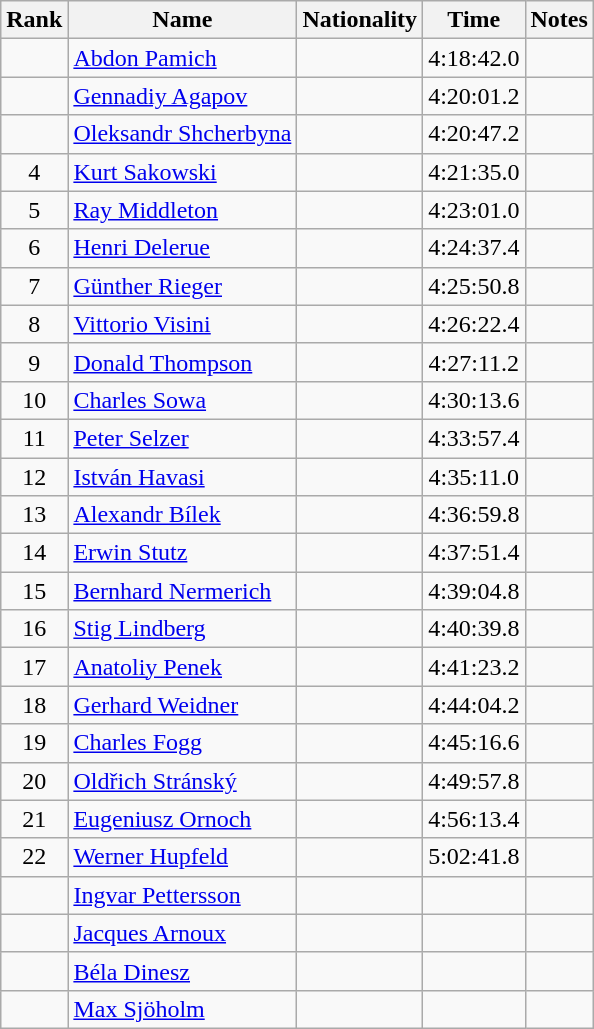<table class="wikitable sortable" style="text-align:center">
<tr>
<th>Rank</th>
<th>Name</th>
<th>Nationality</th>
<th>Time</th>
<th>Notes</th>
</tr>
<tr>
<td></td>
<td align=left><a href='#'>Abdon Pamich</a></td>
<td align=left></td>
<td>4:18:42.0</td>
<td></td>
</tr>
<tr>
<td></td>
<td align=left><a href='#'>Gennadiy Agapov</a></td>
<td align=left></td>
<td>4:20:01.2</td>
<td></td>
</tr>
<tr>
<td></td>
<td align=left><a href='#'>Oleksandr Shcherbyna</a></td>
<td align=left></td>
<td>4:20:47.2</td>
<td></td>
</tr>
<tr>
<td>4</td>
<td align=left><a href='#'>Kurt Sakowski</a></td>
<td align=left></td>
<td>4:21:35.0</td>
<td></td>
</tr>
<tr>
<td>5</td>
<td align=left><a href='#'>Ray Middleton</a></td>
<td align=left></td>
<td>4:23:01.0</td>
<td></td>
</tr>
<tr>
<td>6</td>
<td align=left><a href='#'>Henri Delerue</a></td>
<td align=left></td>
<td>4:24:37.4</td>
<td></td>
</tr>
<tr>
<td>7</td>
<td align=left><a href='#'>Günther Rieger</a></td>
<td align=left></td>
<td>4:25:50.8</td>
<td></td>
</tr>
<tr>
<td>8</td>
<td align=left><a href='#'>Vittorio Visini</a></td>
<td align=left></td>
<td>4:26:22.4</td>
<td></td>
</tr>
<tr>
<td>9</td>
<td align=left><a href='#'>Donald Thompson</a></td>
<td align=left></td>
<td>4:27:11.2</td>
<td></td>
</tr>
<tr>
<td>10</td>
<td align=left><a href='#'>Charles Sowa</a></td>
<td align=left></td>
<td>4:30:13.6</td>
<td></td>
</tr>
<tr>
<td>11</td>
<td align=left><a href='#'>Peter Selzer</a></td>
<td align=left></td>
<td>4:33:57.4</td>
<td></td>
</tr>
<tr>
<td>12</td>
<td align=left><a href='#'>István Havasi</a></td>
<td align=left></td>
<td>4:35:11.0</td>
<td></td>
</tr>
<tr>
<td>13</td>
<td align=left><a href='#'>Alexandr Bílek</a></td>
<td align=left></td>
<td>4:36:59.8</td>
<td></td>
</tr>
<tr>
<td>14</td>
<td align=left><a href='#'>Erwin Stutz</a></td>
<td align=left></td>
<td>4:37:51.4</td>
<td></td>
</tr>
<tr>
<td>15</td>
<td align=left><a href='#'>Bernhard Nermerich</a></td>
<td align=left></td>
<td>4:39:04.8</td>
<td></td>
</tr>
<tr>
<td>16</td>
<td align=left><a href='#'>Stig Lindberg</a></td>
<td align=left></td>
<td>4:40:39.8</td>
<td></td>
</tr>
<tr>
<td>17</td>
<td align=left><a href='#'>Anatoliy Penek</a></td>
<td align=left></td>
<td>4:41:23.2</td>
<td></td>
</tr>
<tr>
<td>18</td>
<td align=left><a href='#'>Gerhard Weidner</a></td>
<td align=left></td>
<td>4:44:04.2</td>
<td></td>
</tr>
<tr>
<td>19</td>
<td align=left><a href='#'>Charles Fogg</a></td>
<td align=left></td>
<td>4:45:16.6</td>
<td></td>
</tr>
<tr>
<td>20</td>
<td align=left><a href='#'>Oldřich Stránský</a></td>
<td align=left></td>
<td>4:49:57.8</td>
<td></td>
</tr>
<tr>
<td>21</td>
<td align=left><a href='#'>Eugeniusz Ornoch</a></td>
<td align=left></td>
<td>4:56:13.4</td>
<td></td>
</tr>
<tr>
<td>22</td>
<td align=left><a href='#'>Werner Hupfeld</a></td>
<td align=left></td>
<td>5:02:41.8</td>
<td></td>
</tr>
<tr>
<td></td>
<td align=left><a href='#'>Ingvar Pettersson</a></td>
<td align=left></td>
<td></td>
<td></td>
</tr>
<tr>
<td></td>
<td align=left><a href='#'>Jacques Arnoux</a></td>
<td align=left></td>
<td></td>
<td></td>
</tr>
<tr>
<td></td>
<td align=left><a href='#'>Béla Dinesz</a></td>
<td align=left></td>
<td></td>
<td></td>
</tr>
<tr>
<td></td>
<td align=left><a href='#'>Max Sjöholm</a></td>
<td align=left></td>
<td></td>
<td></td>
</tr>
</table>
